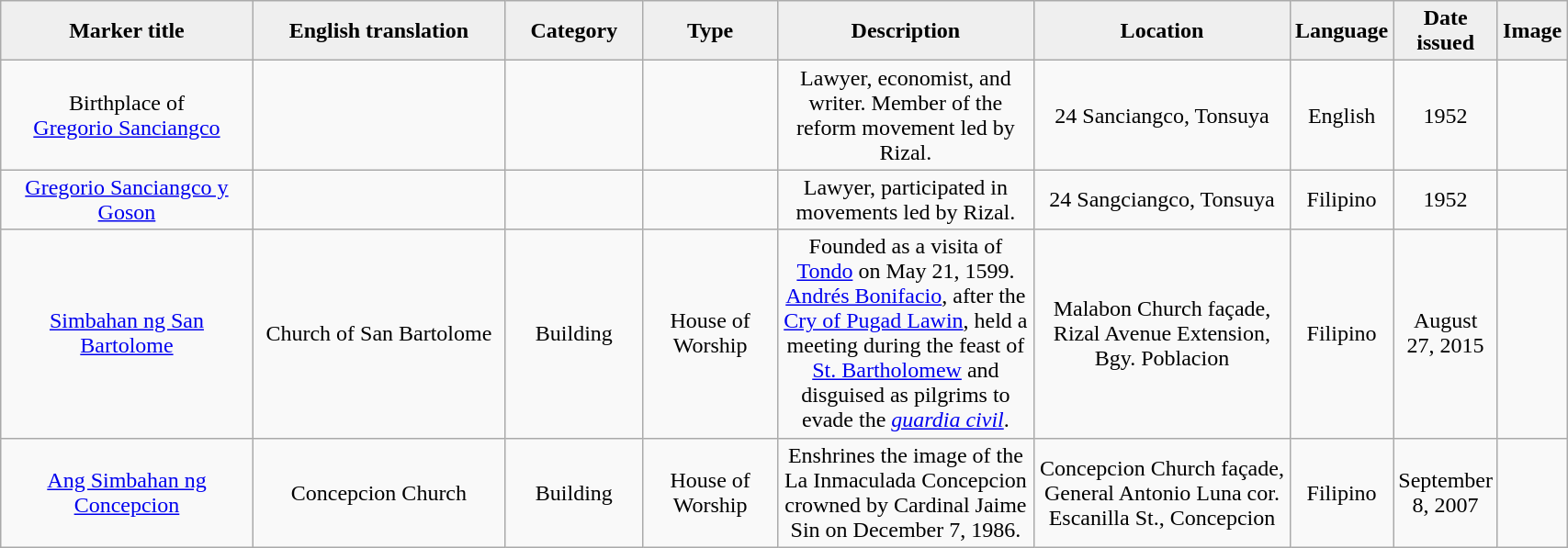<table class="wikitable" style="width:90%; text-align:center;">
<tr>
<th style="width:20%; background:#efefef;">Marker title</th>
<th style="width:20%; background:#efefef;">English translation</th>
<th style="width:10%; background:#efefef;">Category</th>
<th style="width:10%; background:#efefef;">Type</th>
<th style="width:20%; background:#efefef;">Description</th>
<th style="width:20%; background:#efefef;">Location</th>
<th style="width:10%; background:#efefef;">Language</th>
<th style="width:10%; background:#efefef;">Date issued</th>
<th style="width:10%; background:#efefef;">Image</th>
</tr>
<tr>
<td>Birthplace of <br><a href='#'>Gregorio Sanciangco</a></td>
<td></td>
<td></td>
<td></td>
<td>Lawyer, economist, and writer. Member of the reform movement led by Rizal.</td>
<td>24 Sanciangco, Tonsuya</td>
<td>English</td>
<td>1952</td>
<td><br></td>
</tr>
<tr>
<td><a href='#'>Gregorio Sanciangco y Goson</a></td>
<td></td>
<td></td>
<td></td>
<td>Lawyer, participated in movements led by Rizal.</td>
<td>24 Sangciangco, Tonsuya</td>
<td>Filipino</td>
<td>1952</td>
<td></td>
</tr>
<tr>
<td><a href='#'>Simbahan ng San Bartolome</a></td>
<td>Church of San Bartolome</td>
<td>Building</td>
<td>House of Worship</td>
<td>Founded as a visita of <a href='#'>Tondo</a> on May 21, 1599. <a href='#'>Andrés Bonifacio</a>, after the <a href='#'>Cry of Pugad Lawin</a>, held a meeting during the feast of <a href='#'>St. Bartholomew</a> and disguised as pilgrims to evade the <a href='#'><em>guardia civil</em></a>.</td>
<td>Malabon Church façade, Rizal Avenue Extension, Bgy. Poblacion</td>
<td>Filipino</td>
<td>August 27, 2015</td>
<td></td>
</tr>
<tr>
<td><a href='#'>Ang Simbahan ng Concepcion</a></td>
<td>Concepcion Church</td>
<td>Building</td>
<td>House of Worship</td>
<td>Enshrines the image of the La Inmaculada Concepcion crowned by Cardinal Jaime Sin on December 7, 1986.</td>
<td>Concepcion Church façade, General Antonio Luna cor. Escanilla St., Concepcion</td>
<td>Filipino</td>
<td>September 8, 2007</td>
<td></td>
</tr>
</table>
